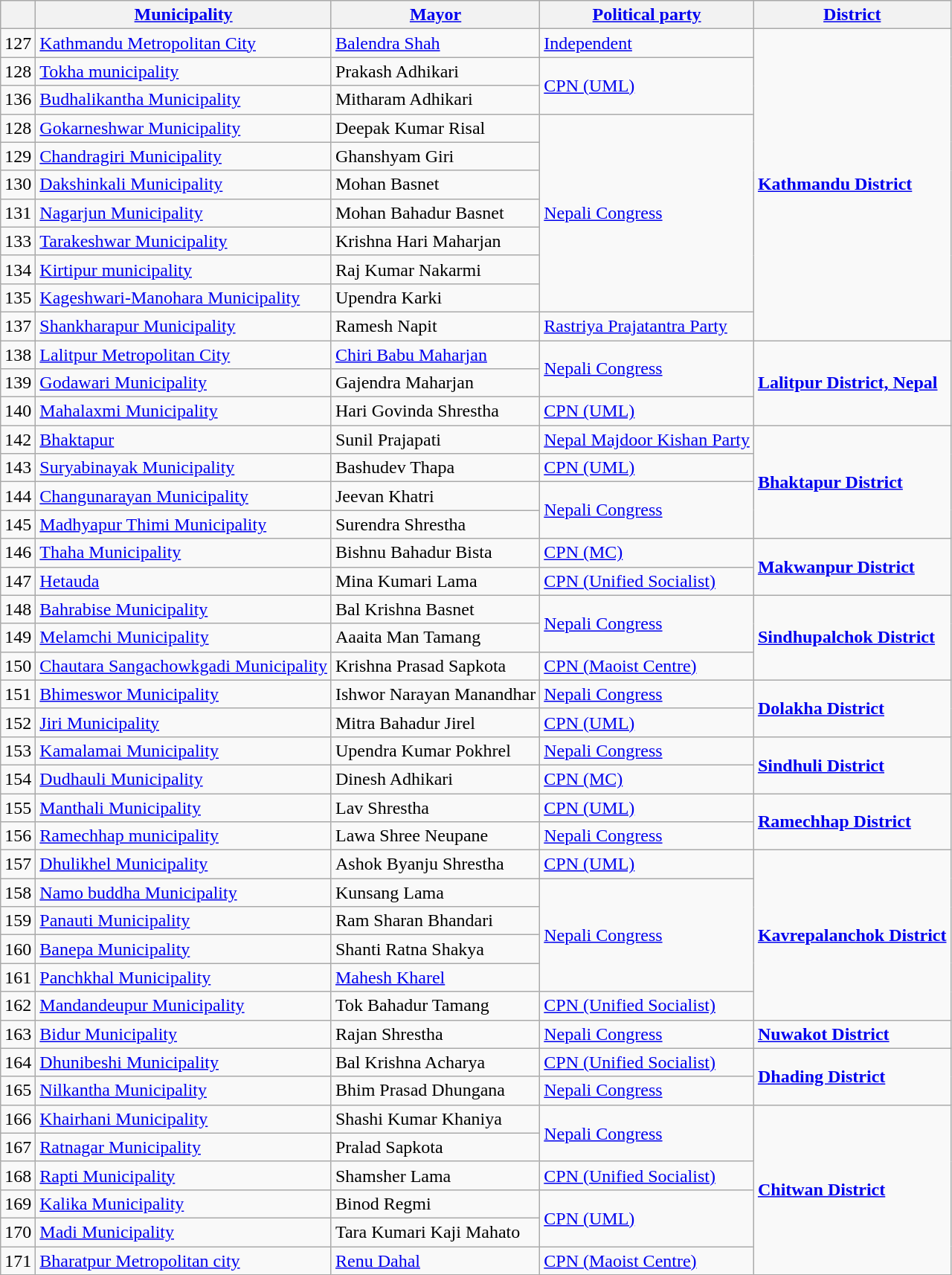<table class="wikitable sortable">
<tr>
<th></th>
<th><a href='#'>Municipality</a></th>
<th><a href='#'>Mayor</a></th>
<th><a href='#'>Political party</a></th>
<th><a href='#'>District</a></th>
</tr>
<tr>
<td>127</td>
<td><a href='#'>Kathmandu Metropolitan City</a></td>
<td><a href='#'>Balendra Shah</a></td>
<td><a href='#'>Independent</a></td>
<td rowspan="11"><strong><a href='#'>Kathmandu District</a></strong></td>
</tr>
<tr>
<td>128</td>
<td><a href='#'>Tokha municipality</a></td>
<td>Prakash Adhikari</td>
<td rowspan="2"><a href='#'>CPN (UML)</a></td>
</tr>
<tr>
<td>136</td>
<td><a href='#'>Budhalikantha Municipality</a></td>
<td>Mitharam Adhikari</td>
</tr>
<tr>
<td>128</td>
<td><a href='#'>Gokarneshwar Municipality</a></td>
<td>Deepak Kumar Risal</td>
<td rowspan="7"><a href='#'>Nepali Congress</a></td>
</tr>
<tr>
<td>129</td>
<td><a href='#'>Chandragiri Municipality</a></td>
<td>Ghanshyam Giri</td>
</tr>
<tr>
<td>130</td>
<td><a href='#'>Dakshinkali Municipality</a></td>
<td>Mohan Basnet</td>
</tr>
<tr>
<td>131</td>
<td><a href='#'>Nagarjun Municipality</a></td>
<td>Mohan Bahadur Basnet</td>
</tr>
<tr>
<td>133</td>
<td><a href='#'>Tarakeshwar Municipality</a></td>
<td>Krishna Hari Maharjan</td>
</tr>
<tr>
<td>134</td>
<td><a href='#'>Kirtipur municipality</a></td>
<td>Raj Kumar Nakarmi</td>
</tr>
<tr>
<td>135</td>
<td><a href='#'>Kageshwari-Manohara Municipality</a></td>
<td>Upendra Karki</td>
</tr>
<tr>
<td>137</td>
<td><a href='#'>Shankharapur Municipality</a></td>
<td>Ramesh Napit</td>
<td><a href='#'>Rastriya Prajatantra Party</a></td>
</tr>
<tr>
<td>138</td>
<td><a href='#'>Lalitpur Metropolitan City</a></td>
<td><a href='#'>Chiri Babu Maharjan</a></td>
<td rowspan="2"><a href='#'>Nepali Congress</a></td>
<td rowspan="3"><strong><a href='#'>Lalitpur District, Nepal</a></strong></td>
</tr>
<tr>
<td>139</td>
<td><a href='#'>Godawari Municipality</a></td>
<td>Gajendra Maharjan</td>
</tr>
<tr>
<td>140</td>
<td><a href='#'>Mahalaxmi Municipality</a></td>
<td>Hari Govinda Shrestha</td>
<td><a href='#'>CPN (UML)</a></td>
</tr>
<tr>
<td>142</td>
<td><a href='#'>Bhaktapur</a></td>
<td>Sunil Prajapati</td>
<td><a href='#'>Nepal Majdoor Kishan Party</a></td>
<td rowspan="4"><strong><a href='#'>Bhaktapur District</a></strong></td>
</tr>
<tr>
<td>143</td>
<td><a href='#'>Suryabinayak Municipality</a></td>
<td>Bashudev Thapa</td>
<td><a href='#'>CPN (UML)</a></td>
</tr>
<tr>
<td>144</td>
<td><a href='#'>Changunarayan Municipality</a></td>
<td>Jeevan Khatri</td>
<td rowspan="2"><a href='#'>Nepali Congress</a></td>
</tr>
<tr>
<td>145</td>
<td><a href='#'>Madhyapur Thimi Municipality</a></td>
<td>Surendra Shrestha</td>
</tr>
<tr>
<td>146</td>
<td><a href='#'>Thaha Municipality</a></td>
<td>Bishnu Bahadur Bista</td>
<td><a href='#'>CPN (MC)</a></td>
<td rowspan="2"><strong><a href='#'>Makwanpur District</a></strong></td>
</tr>
<tr>
<td>147</td>
<td><a href='#'>Hetauda</a></td>
<td>Mina Kumari Lama</td>
<td><a href='#'>CPN (Unified Socialist)</a></td>
</tr>
<tr>
<td>148</td>
<td><a href='#'>Bahrabise Municipality</a></td>
<td>Bal Krishna Basnet</td>
<td rowspan="2"><a href='#'>Nepali Congress</a></td>
<td rowspan="3"><strong><a href='#'>Sindhupalchok District</a></strong></td>
</tr>
<tr>
<td>149</td>
<td><a href='#'>Melamchi Municipality</a></td>
<td>Aaaita Man Tamang</td>
</tr>
<tr>
<td>150</td>
<td><a href='#'>Chautara Sangachowkgadi Municipality</a></td>
<td>Krishna Prasad Sapkota</td>
<td><a href='#'>CPN (Maoist Centre)</a></td>
</tr>
<tr>
<td>151</td>
<td><a href='#'>Bhimeswor Municipality</a></td>
<td>Ishwor Narayan Manandhar</td>
<td><a href='#'>Nepali Congress</a></td>
<td rowspan="2"><strong><a href='#'>Dolakha District</a></strong></td>
</tr>
<tr>
<td>152</td>
<td><a href='#'>Jiri Municipality</a></td>
<td>Mitra Bahadur Jirel</td>
<td><a href='#'>CPN (UML)</a></td>
</tr>
<tr>
<td>153</td>
<td><a href='#'>Kamalamai Municipality</a></td>
<td>Upendra Kumar Pokhrel</td>
<td><a href='#'>Nepali Congress</a></td>
<td rowspan="2"><strong><a href='#'>Sindhuli District</a></strong></td>
</tr>
<tr>
<td>154</td>
<td><a href='#'>Dudhauli Municipality</a></td>
<td>Dinesh Adhikari</td>
<td><a href='#'>CPN (MC)</a></td>
</tr>
<tr>
<td>155</td>
<td><a href='#'>Manthali Municipality</a></td>
<td>Lav Shrestha</td>
<td><a href='#'>CPN (UML)</a></td>
<td rowspan="2"><strong><a href='#'>Ramechhap District</a></strong></td>
</tr>
<tr>
<td>156</td>
<td><a href='#'>Ramechhap municipality</a></td>
<td>Lawa Shree Neupane</td>
<td><a href='#'>Nepali Congress</a></td>
</tr>
<tr>
<td>157</td>
<td><a href='#'>Dhulikhel Municipality</a></td>
<td>Ashok Byanju Shrestha</td>
<td><a href='#'>CPN (UML)</a></td>
<td rowspan="6"><strong><a href='#'>Kavrepalanchok District</a></strong></td>
</tr>
<tr>
<td>158</td>
<td><a href='#'>Namo buddha Municipality</a></td>
<td>Kunsang Lama</td>
<td rowspan="4"><a href='#'>Nepali Congress</a></td>
</tr>
<tr>
<td>159</td>
<td><a href='#'>Panauti Municipality</a></td>
<td>Ram Sharan Bhandari</td>
</tr>
<tr>
<td>160</td>
<td><a href='#'>Banepa Municipality</a></td>
<td>Shanti Ratna Shakya</td>
</tr>
<tr>
<td>161</td>
<td><a href='#'>Panchkhal Municipality</a></td>
<td><a href='#'>Mahesh Kharel</a></td>
</tr>
<tr>
<td>162</td>
<td><a href='#'>Mandandeupur Municipality</a></td>
<td>Tok Bahadur Tamang</td>
<td><a href='#'>CPN (Unified Socialist)</a></td>
</tr>
<tr>
<td>163</td>
<td><a href='#'>Bidur Municipality</a></td>
<td>Rajan Shrestha</td>
<td><a href='#'>Nepali Congress</a></td>
<td><strong><a href='#'>Nuwakot District</a></strong></td>
</tr>
<tr>
<td>164</td>
<td><a href='#'>Dhunibeshi Municipality</a></td>
<td>Bal Krishna Acharya</td>
<td><a href='#'>CPN (Unified Socialist)</a></td>
<td rowspan="2"><strong><a href='#'>Dhading District</a></strong></td>
</tr>
<tr>
<td>165</td>
<td><a href='#'>Nilkantha Municipality</a></td>
<td>Bhim Prasad Dhungana</td>
<td><a href='#'>Nepali Congress</a></td>
</tr>
<tr>
<td>166</td>
<td><a href='#'>Khairhani Municipality</a></td>
<td>Shashi Kumar Khaniya</td>
<td rowspan="2"><a href='#'>Nepali Congress</a></td>
<td rowspan="6"><strong><a href='#'>Chitwan District</a></strong></td>
</tr>
<tr>
<td>167</td>
<td><a href='#'>Ratnagar Municipality</a></td>
<td>Pralad Sapkota</td>
</tr>
<tr>
<td>168</td>
<td><a href='#'>Rapti Municipality</a></td>
<td>Shamsher Lama</td>
<td><a href='#'>CPN (Unified Socialist)</a></td>
</tr>
<tr>
<td>169</td>
<td><a href='#'>Kalika Municipality</a></td>
<td>Binod Regmi</td>
<td rowspan="2"><a href='#'>CPN (UML)</a></td>
</tr>
<tr>
<td>170</td>
<td><a href='#'>Madi Municipality</a></td>
<td>Tara Kumari Kaji Mahato</td>
</tr>
<tr>
<td>171</td>
<td><a href='#'>Bharatpur Metropolitan city</a></td>
<td><a href='#'>Renu Dahal</a></td>
<td><a href='#'>CPN (Maoist Centre)</a></td>
</tr>
</table>
